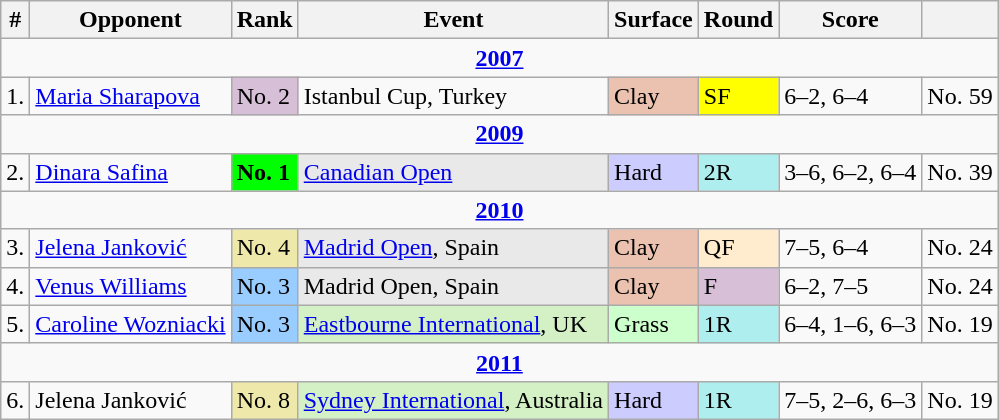<table class="wikitable">
<tr>
<th>#</th>
<th>Opponent</th>
<th>Rank</th>
<th>Event</th>
<th>Surface</th>
<th>Round</th>
<th>Score</th>
<th></th>
</tr>
<tr>
<td align=center colspan="8"><strong><a href='#'>2007</a></strong></td>
</tr>
<tr>
<td>1.</td>
<td> <a href='#'>Maria Sharapova</a></td>
<td bgcolor=thistle>No. 2</td>
<td>Istanbul Cup, Turkey</td>
<td bgcolor=#ebc2af>Clay</td>
<td bgcolor=yellow>SF</td>
<td>6–2, 6–4</td>
<td>No. 59</td>
</tr>
<tr>
<td align=center colspan="8"><strong><a href='#'>2009</a></strong></td>
</tr>
<tr>
<td>2.</td>
<td> <a href='#'>Dinara Safina</a></td>
<td bgcolor=lime><strong>No. 1</strong></td>
<td bgcolor=e9e9e9><a href='#'>Canadian Open</a></td>
<td bgcolor=#ccf>Hard</td>
<td bgcolor=afeeee>2R</td>
<td>3–6, 6–2, 6–4</td>
<td>No. 39</td>
</tr>
<tr>
<td align=center colspan="8"><strong><a href='#'>2010</a></strong></td>
</tr>
<tr>
<td>3.</td>
<td> <a href='#'>Jelena Janković</a></td>
<td bgcolor=eee8aa>No. 4</td>
<td bgcolor=e9e9e9><a href='#'>Madrid Open</a>, Spain</td>
<td bgcolor=#ebc2af>Clay</td>
<td bgcolor=ffebcd>QF</td>
<td>7–5, 6–4</td>
<td>No. 24</td>
</tr>
<tr>
<td>4.</td>
<td> <a href='#'>Venus Williams</a></td>
<td bgcolor=#9cf>No. 3</td>
<td bgcolor=e9e9e9>Madrid Open, Spain</td>
<td bgcolor=#ebc2af>Clay</td>
<td bgcolor=thistle>F</td>
<td>6–2, 7–5</td>
<td>No. 24</td>
</tr>
<tr>
<td>5.</td>
<td> <a href='#'>Caroline Wozniacki</a></td>
<td bgcolor=#9cf>No. 3</td>
<td bgcolor=d4f1c5><a href='#'>Eastbourne International</a>, UK</td>
<td bgcolor=#cfc>Grass</td>
<td bgcolor=afeeee>1R</td>
<td>6–4, 1–6, 6–3</td>
<td>No. 19</td>
</tr>
<tr>
<td align=center colspan="8"><strong><a href='#'>2011</a></strong></td>
</tr>
<tr>
<td>6.</td>
<td> Jelena Janković</td>
<td bgcolor=eee8aa>No. 8</td>
<td bgcolor=d4f1c5><a href='#'>Sydney International</a>, Australia</td>
<td bgcolor=#ccf>Hard</td>
<td bgcolor=afeeee>1R</td>
<td>7–5, 2–6, 6–3</td>
<td>No. 19</td>
</tr>
</table>
